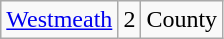<table class="wikitable sortable">
<tr>
<td><a href='#'>Westmeath</a></td>
<td align="center">2</td>
<td>County</td>
</tr>
</table>
